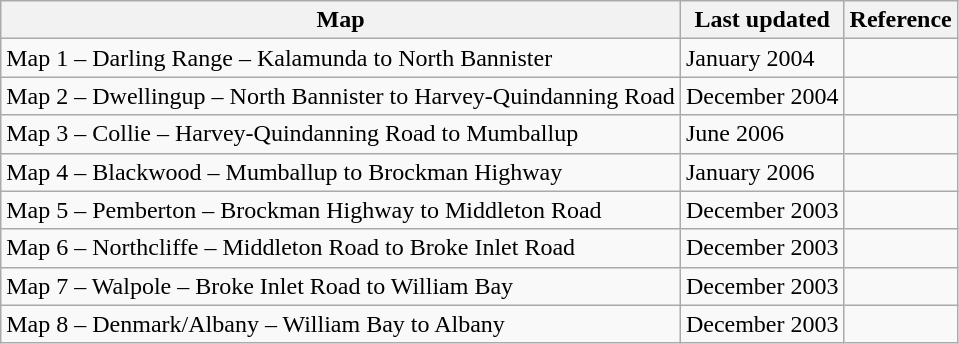<table class=wikitable>
<tr>
<th>Map</th>
<th>Last updated</th>
<th>Reference</th>
</tr>
<tr>
<td>Map 1 – Darling Range – Kalamunda to North Bannister</td>
<td>January 2004</td>
<td></td>
</tr>
<tr>
<td>Map 2 – Dwellingup – North Bannister to Harvey-Quindanning Road</td>
<td>December 2004</td>
<td></td>
</tr>
<tr>
<td>Map 3 – Collie – Harvey-Quindanning Road to Mumballup</td>
<td>June 2006</td>
<td></td>
</tr>
<tr>
<td>Map 4 – Blackwood – Mumballup to Brockman Highway</td>
<td>January 2006</td>
<td></td>
</tr>
<tr>
<td>Map 5 – Pemberton – Brockman Highway to Middleton Road</td>
<td>December 2003</td>
<td></td>
</tr>
<tr>
<td>Map 6 – Northcliffe – Middleton Road to Broke Inlet Road</td>
<td>December 2003</td>
<td></td>
</tr>
<tr>
<td>Map 7 – Walpole – Broke Inlet Road to William Bay</td>
<td>December 2003</td>
<td></td>
</tr>
<tr>
<td>Map 8 – Denmark/Albany – William Bay to Albany</td>
<td>December 2003</td>
<td></td>
</tr>
</table>
